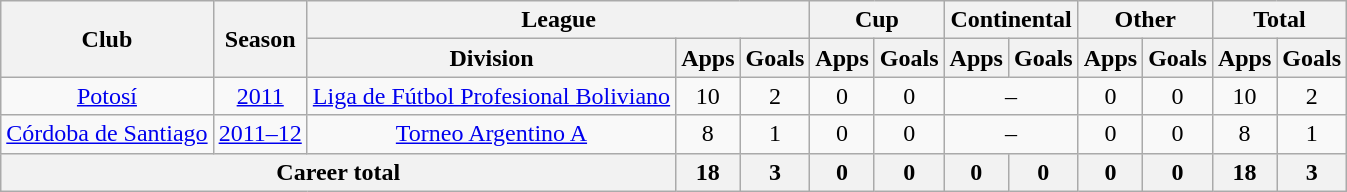<table class="wikitable" style="text-align: center">
<tr>
<th rowspan="2">Club</th>
<th rowspan="2">Season</th>
<th colspan="3">League</th>
<th colspan="2">Cup</th>
<th colspan="2">Continental</th>
<th colspan="2">Other</th>
<th colspan="2">Total</th>
</tr>
<tr>
<th>Division</th>
<th>Apps</th>
<th>Goals</th>
<th>Apps</th>
<th>Goals</th>
<th>Apps</th>
<th>Goals</th>
<th>Apps</th>
<th>Goals</th>
<th>Apps</th>
<th>Goals</th>
</tr>
<tr>
<td><a href='#'>Potosí</a></td>
<td><a href='#'>2011</a></td>
<td><a href='#'>Liga de Fútbol Profesional Boliviano</a></td>
<td>10</td>
<td>2</td>
<td>0</td>
<td>0</td>
<td colspan="2">–</td>
<td>0</td>
<td>0</td>
<td>10</td>
<td>2</td>
</tr>
<tr>
<td><a href='#'>Córdoba de Santiago</a></td>
<td><a href='#'>2011–12</a></td>
<td><a href='#'>Torneo Argentino A</a></td>
<td>8</td>
<td>1</td>
<td>0</td>
<td>0</td>
<td colspan="2">–</td>
<td>0</td>
<td>0</td>
<td>8</td>
<td>1</td>
</tr>
<tr>
<th colspan="3"><strong>Career total</strong></th>
<th>18</th>
<th>3</th>
<th>0</th>
<th>0</th>
<th>0</th>
<th>0</th>
<th>0</th>
<th>0</th>
<th>18</th>
<th>3</th>
</tr>
</table>
